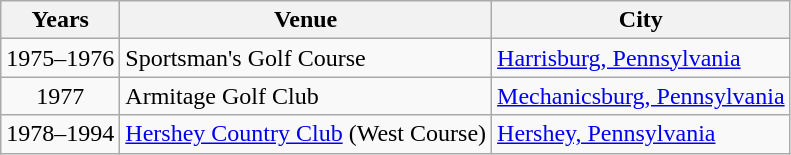<table class=wikitable>
<tr>
<th>Years</th>
<th>Venue</th>
<th>City</th>
</tr>
<tr>
<td align=center>1975–1976</td>
<td>Sportsman's Golf Course</td>
<td><a href='#'>Harrisburg, Pennsylvania</a></td>
</tr>
<tr>
<td align=center>1977</td>
<td>Armitage Golf Club</td>
<td><a href='#'>Mechanicsburg, Pennsylvania</a></td>
</tr>
<tr>
<td align=center>1978–1994</td>
<td><a href='#'>Hershey Country Club</a> (West Course)</td>
<td><a href='#'>Hershey, Pennsylvania</a></td>
</tr>
</table>
